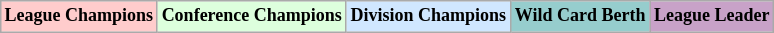<table class="wikitable"  style="margin:auto; font-size:75%;">
<tr>
<td style="text-align:center; background:#fcc;"><strong>League Champions</strong></td>
<td style="text-align:center; background:#dfd;"><strong>Conference Champions</strong></td>
<td style="text-align:center; background:#d0e7ff;"><strong>Division Champions</strong></td>
<td style="text-align:center; background:#96cdcd;"><strong>Wild Card Berth</strong></td>
<td style="text-align:center; background:#c8a2c8;"><strong>League Leader</strong></td>
</tr>
</table>
